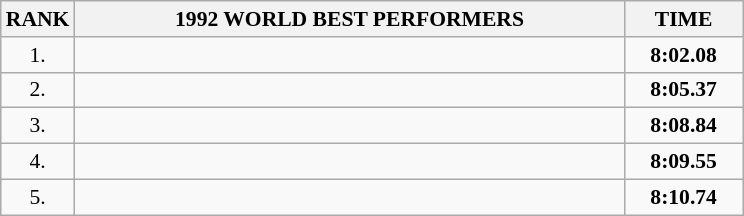<table class="wikitable" style="border-collapse: collapse; font-size: 90%;">
<tr>
<th>RANK</th>
<th align="center" style="width: 25em">1992 WORLD BEST PERFORMERS</th>
<th align="center" style="width: 5em">TIME</th>
</tr>
<tr>
<td align="center">1.</td>
<td></td>
<td align="center"><strong>8:02.08</strong></td>
</tr>
<tr>
<td align="center">2.</td>
<td></td>
<td align="center"><strong>8:05.37</strong></td>
</tr>
<tr>
<td align="center">3.</td>
<td></td>
<td align="center"><strong>8:08.84</strong></td>
</tr>
<tr>
<td align="center">4.</td>
<td></td>
<td align="center"><strong>8:09.55</strong></td>
</tr>
<tr>
<td align="center">5.</td>
<td></td>
<td align="center"><strong>8:10.74</strong></td>
</tr>
</table>
